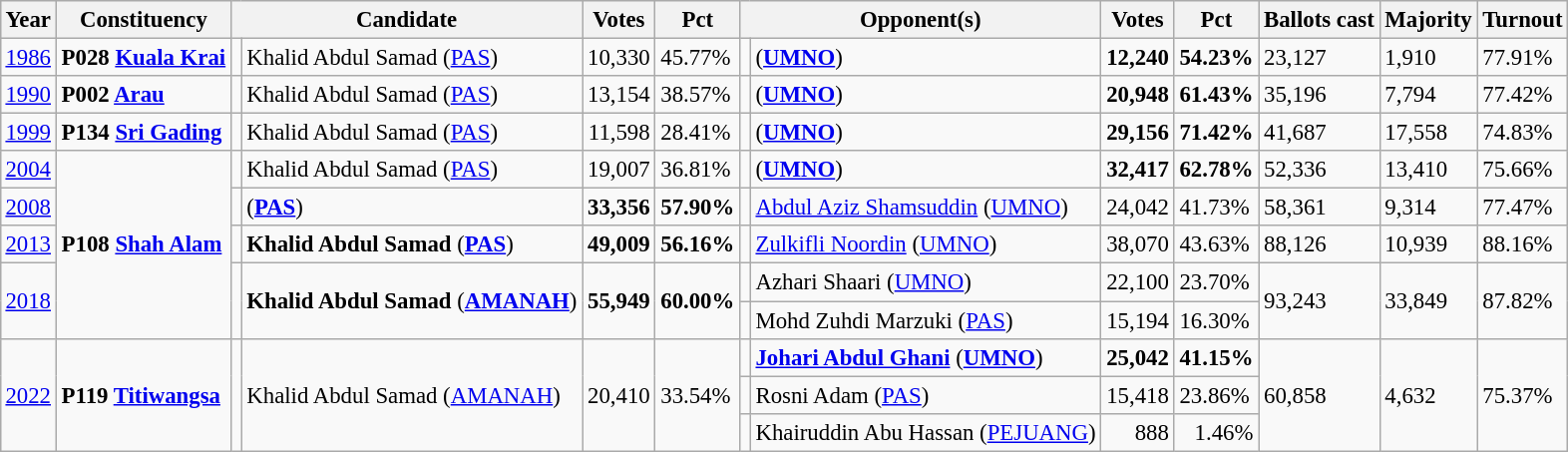<table class="wikitable" style="margin:0.5em ; font-size:95%">
<tr>
<th>Year</th>
<th>Constituency</th>
<th colspan=2>Candidate</th>
<th>Votes</th>
<th>Pct</th>
<th colspan=2>Opponent(s)</th>
<th>Votes</th>
<th>Pct</th>
<th>Ballots cast</th>
<th>Majority</th>
<th>Turnout</th>
</tr>
<tr>
<td><a href='#'>1986</a></td>
<td><strong>P028 <a href='#'>Kuala Krai</a></strong></td>
<td></td>
<td>Khalid Abdul Samad (<a href='#'>PAS</a>)</td>
<td align="right">10,330</td>
<td>45.77%</td>
<td></td>
<td> (<a href='#'><strong>UMNO</strong></a>)</td>
<td align="right"><strong>12,240</strong></td>
<td><strong>54.23%</strong></td>
<td>23,127</td>
<td>1,910</td>
<td>77.91%</td>
</tr>
<tr>
<td><a href='#'>1990</a></td>
<td><strong>P002 <a href='#'>Arau</a></strong></td>
<td></td>
<td>Khalid Abdul Samad (<a href='#'>PAS</a>)</td>
<td align="right">13,154</td>
<td>38.57%</td>
<td></td>
<td> (<a href='#'><strong>UMNO</strong></a>)</td>
<td align="center"><strong>20,948</strong></td>
<td><strong>61.43%</strong></td>
<td>35,196</td>
<td>7,794</td>
<td>77.42%</td>
</tr>
<tr>
<td><a href='#'>1999</a></td>
<td><strong>P134 <a href='#'>Sri Gading</a></strong></td>
<td></td>
<td>Khalid Abdul Samad (<a href='#'>PAS</a>)</td>
<td align="right">11,598</td>
<td>28.41%</td>
<td></td>
<td> (<a href='#'><strong>UMNO</strong></a>)</td>
<td align="right"><strong>29,156</strong></td>
<td><strong>71.42%</strong></td>
<td>41,687</td>
<td>17,558</td>
<td>74.83%</td>
</tr>
<tr>
<td><a href='#'>2004</a></td>
<td rowspan="5"><strong>P108 <a href='#'>Shah Alam</a></strong></td>
<td></td>
<td>Khalid Abdul Samad (<a href='#'>PAS</a>)</td>
<td align="right">19,007</td>
<td>36.81%</td>
<td></td>
<td> (<a href='#'><strong>UMNO</strong></a>)</td>
<td align="right"><strong>32,417</strong></td>
<td><strong>62.78%</strong></td>
<td>52,336</td>
<td>13,410</td>
<td>75.66%</td>
</tr>
<tr>
<td><a href='#'>2008</a></td>
<td></td>
<td> (<a href='#'><strong>PAS</strong></a>)</td>
<td align="right"><strong>33,356</strong></td>
<td><strong>57.90%</strong></td>
<td></td>
<td><a href='#'>Abdul Aziz Shamsuddin</a> (<a href='#'>UMNO</a>)</td>
<td align="right">24,042</td>
<td>41.73%</td>
<td>58,361</td>
<td>9,314</td>
<td>77.47%</td>
</tr>
<tr>
<td><a href='#'>2013</a></td>
<td></td>
<td><strong>Khalid Abdul Samad</strong> (<a href='#'><strong>PAS</strong></a>)</td>
<td align="right"><strong>49,009</strong></td>
<td><strong>56.16%</strong></td>
<td></td>
<td><a href='#'>Zulkifli Noordin</a> (<a href='#'>UMNO</a>)</td>
<td align="right">38,070</td>
<td>43.63%</td>
<td>88,126</td>
<td>10,939</td>
<td>88.16%</td>
</tr>
<tr>
<td rowspan=2><a href='#'>2018</a></td>
<td rowspan="2" ></td>
<td rowspan=2><strong>Khalid Abdul Samad</strong> (<a href='#'><strong>AMANAH</strong></a>)</td>
<td rowspan=2 align="right"><strong>55,949</strong></td>
<td rowspan=2><strong>60.00%</strong></td>
<td></td>
<td>Azhari Shaari (<a href='#'>UMNO</a>)</td>
<td align="right">22,100</td>
<td>23.70%</td>
<td rowspan=2>93,243</td>
<td rowspan=2>33,849</td>
<td rowspan=2>87.82%</td>
</tr>
<tr>
<td></td>
<td>Mohd Zuhdi Marzuki (<a href='#'>PAS</a>)</td>
<td>15,194</td>
<td>16.30%</td>
</tr>
<tr>
<td rowspan=3><a href='#'>2022</a></td>
<td rowspan=3><strong>P119 <a href='#'>Titiwangsa</a></strong></td>
<td rowspan=3 ></td>
<td rowspan=3>Khalid Abdul Samad (<a href='#'>AMANAH</a>)</td>
<td rowspan=3 align="right">20,410</td>
<td rowspan=3>33.54%</td>
<td></td>
<td><strong><a href='#'>Johari Abdul Ghani</a></strong> (<a href='#'><strong>UMNO</strong></a>)</td>
<td align="right"><strong>25,042</strong></td>
<td><strong>41.15%</strong></td>
<td rowspan=3>60,858</td>
<td rowspan=3>4,632</td>
<td rowspan=3>75.37%</td>
</tr>
<tr>
<td bgcolor=></td>
<td>Rosni Adam (<a href='#'>PAS</a>)</td>
<td align="right">15,418</td>
<td>23.86%</td>
</tr>
<tr>
<td bgcolor=></td>
<td>Khairuddin Abu Hassan (<a href='#'>PEJUANG</a>)</td>
<td align="right">888</td>
<td align=right>1.46%</td>
</tr>
</table>
